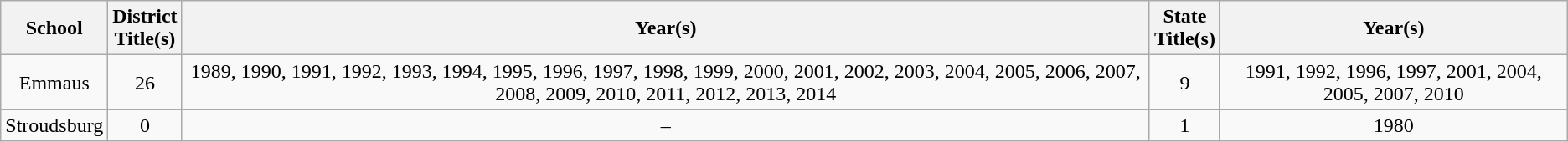<table class="wikitable" style="text-align:center">
<tr>
<th>School</th>
<th>District<br>Title(s)</th>
<th>Year(s)</th>
<th>State<br>Title(s)</th>
<th>Year(s)</th>
</tr>
<tr>
<td>Emmaus</td>
<td>26</td>
<td>1989, 1990, 1991, 1992, 1993, 1994, 1995, 1996, 1997, 1998, 1999, 2000, 2001, 2002, 2003, 2004, 2005, 2006, 2007, 2008, 2009, 2010, 2011, 2012, 2013, 2014</td>
<td>9</td>
<td>1991, 1992, 1996, 1997, 2001, 2004, 2005, 2007, 2010</td>
</tr>
<tr>
<td>Stroudsburg</td>
<td>0</td>
<td>–</td>
<td>1</td>
<td>1980</td>
</tr>
</table>
